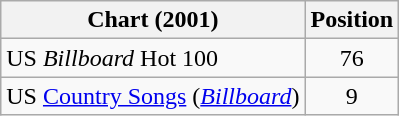<table class="wikitable sortable">
<tr>
<th scope="col">Chart (2001)</th>
<th scope="col">Position</th>
</tr>
<tr>
<td>US <em>Billboard</em> Hot 100</td>
<td align="center">76</td>
</tr>
<tr>
<td>US <a href='#'>Country Songs</a> (<em><a href='#'>Billboard</a></em>)</td>
<td align="center">9</td>
</tr>
</table>
